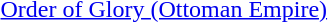<table>
<tr>
<td rowspan=2 style="width:60px; vertical-align:top;"></td>
<td><a href='#'>Order of Glory (Ottoman Empire)</a></td>
</tr>
<tr>
</tr>
</table>
